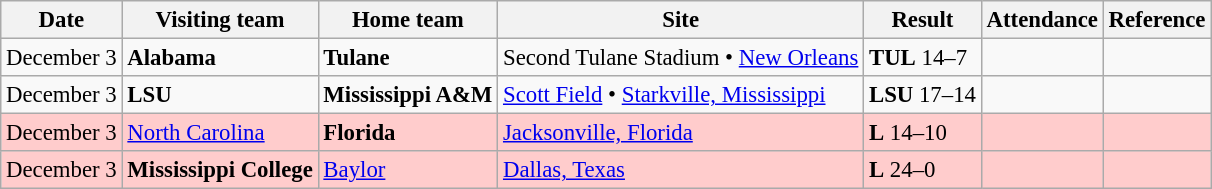<table class="wikitable" style="font-size:95%;">
<tr>
<th>Date</th>
<th>Visiting team</th>
<th>Home team</th>
<th>Site</th>
<th>Result</th>
<th>Attendance</th>
<th class="unsortable">Reference</th>
</tr>
<tr bgcolor=>
<td>December 3</td>
<td><strong>Alabama</strong></td>
<td><strong>Tulane</strong></td>
<td>Second Tulane Stadium • <a href='#'>New Orleans</a></td>
<td><strong>TUL</strong> 14–7</td>
<td></td>
<td></td>
</tr>
<tr bgcolor=>
<td>December 3</td>
<td><strong>LSU</strong></td>
<td><strong>Mississippi A&M</strong></td>
<td><a href='#'>Scott Field</a> • <a href='#'>Starkville, Mississippi</a></td>
<td><strong>LSU</strong> 17–14</td>
<td></td>
<td></td>
</tr>
<tr bgcolor=ffcccc>
<td>December 3</td>
<td><a href='#'>North Carolina</a></td>
<td><strong>Florida</strong></td>
<td><a href='#'>Jacksonville, Florida</a></td>
<td><strong>L</strong> 14–10</td>
<td></td>
<td></td>
</tr>
<tr bgcolor=ffcccc>
<td>December 3</td>
<td><strong>Mississippi College</strong></td>
<td><a href='#'>Baylor</a></td>
<td><a href='#'>Dallas, Texas</a></td>
<td><strong>L</strong> 24–0</td>
<td></td>
<td></td>
</tr>
</table>
